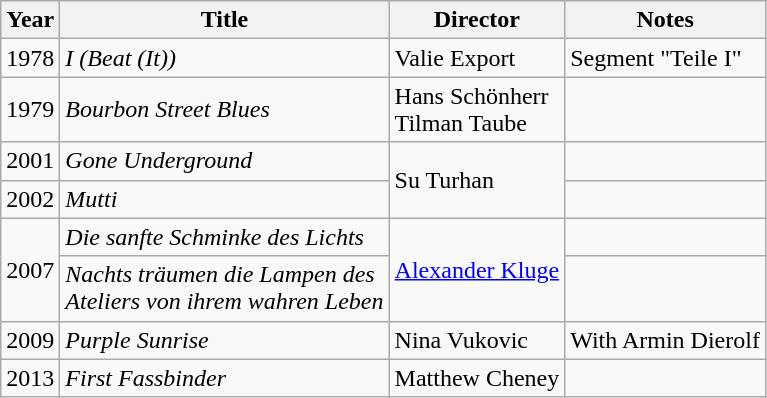<table class="wikitable">
<tr>
<th>Year</th>
<th>Title</th>
<th>Director</th>
<th>Notes</th>
</tr>
<tr>
<td>1978</td>
<td><em>I (Beat (It))</em></td>
<td>Valie Export</td>
<td>Segment "Teile I"</td>
</tr>
<tr>
<td>1979</td>
<td><em>Bourbon Street Blues</em></td>
<td>Hans Schönherr<br>Tilman Taube</td>
<td></td>
</tr>
<tr>
<td>2001</td>
<td><em>Gone Underground</em></td>
<td rowspan=2>Su Turhan</td>
<td></td>
</tr>
<tr>
<td>2002</td>
<td><em>Mutti</em></td>
<td></td>
</tr>
<tr>
<td rowspan=2>2007</td>
<td><em>Die sanfte Schminke des Lichts</em></td>
<td rowspan=2><a href='#'>Alexander Kluge</a></td>
<td></td>
</tr>
<tr>
<td><em>Nachts träumen die Lampen des<br>Ateliers von ihrem wahren Leben</em></td>
<td></td>
</tr>
<tr>
<td>2009</td>
<td><em>Purple Sunrise</em></td>
<td>Nina Vukovic</td>
<td>With Armin Dierolf</td>
</tr>
<tr>
<td>2013</td>
<td><em>First Fassbinder</em></td>
<td>Matthew Cheney</td>
<td></td>
</tr>
</table>
